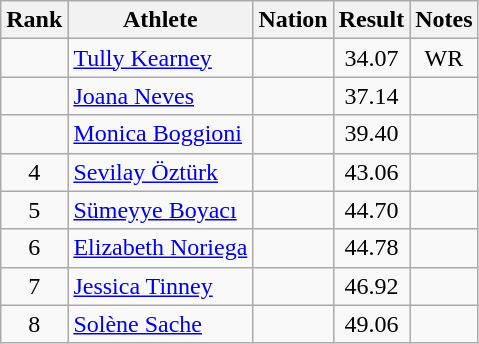<table class="wikitable sortable" style="text-align:center">
<tr>
<th>Rank</th>
<th>Athlete</th>
<th>Nation</th>
<th>Result</th>
<th>Notes</th>
</tr>
<tr>
<td></td>
<td align=left><a href='#'>Tully Kearney</a></td>
<td align=left></td>
<td>34.07</td>
<td>WR</td>
</tr>
<tr>
<td></td>
<td align=left><a href='#'>Joana Neves</a></td>
<td align=left></td>
<td>37.14</td>
<td></td>
</tr>
<tr>
<td></td>
<td align=left><a href='#'>Monica Boggioni</a></td>
<td align=left></td>
<td>39.40</td>
<td></td>
</tr>
<tr>
<td>4</td>
<td align=left><a href='#'>Sevilay Öztürk</a></td>
<td align=left></td>
<td>43.06</td>
<td></td>
</tr>
<tr>
<td>5</td>
<td align=left><a href='#'>Sümeyye Boyacı</a></td>
<td align=left></td>
<td>44.70</td>
<td></td>
</tr>
<tr>
<td>6</td>
<td align=left><a href='#'>Elizabeth Noriega</a></td>
<td align=left></td>
<td>44.78</td>
<td></td>
</tr>
<tr>
<td>7</td>
<td align=left><a href='#'>Jessica Tinney</a></td>
<td align=left></td>
<td>46.92</td>
<td></td>
</tr>
<tr>
<td>8</td>
<td align=left><a href='#'>Solène Sache</a></td>
<td align=left></td>
<td>49.06</td>
<td></td>
</tr>
</table>
